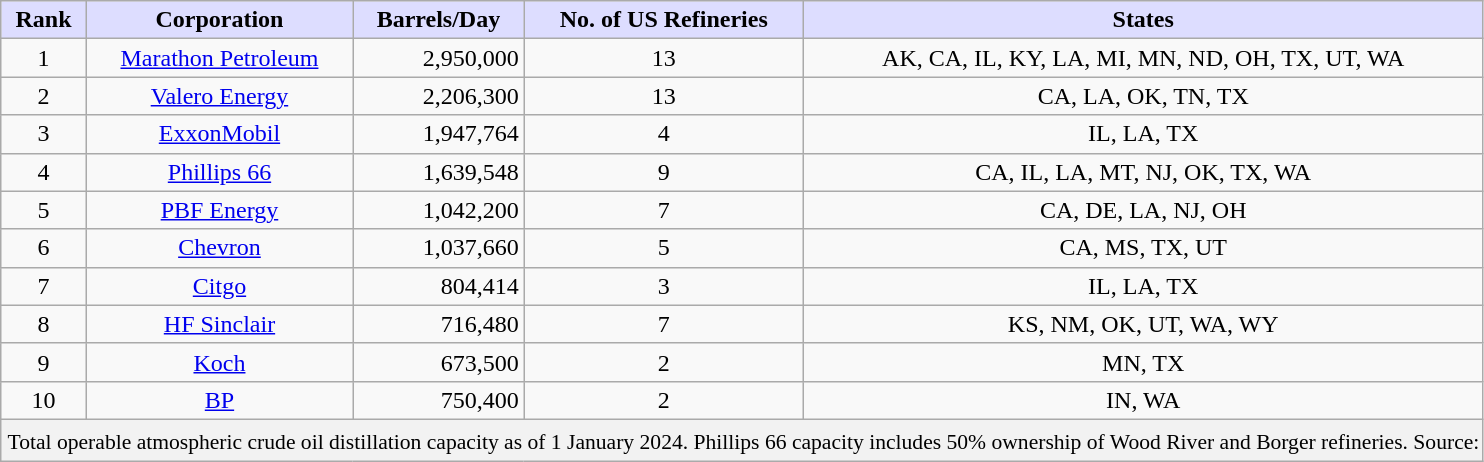<table class="wikitable sortable sortable">
<tr>
<th style="background:#DDDDFF;">Rank</th>
<th style="background:#DDDDFF;">Corporation</th>
<th style="background:#DDDDFF;">Barrels/Day</th>
<th style="background:#DDDDFF;">No. of US Refineries</th>
<th style="background:#DDDDFF;">States</th>
</tr>
<tr>
<td align=center>1</td>
<td align=center><a href='#'>Marathon Petroleum</a></td>
<td align=right>2,950,000</td>
<td align=center>13</td>
<td align=center>AK, CA, IL, KY, LA, MI, MN, ND, OH, TX, UT, WA</td>
</tr>
<tr>
<td align=center>2</td>
<td align=center><a href='#'>Valero Energy</a></td>
<td align=right>2,206,300</td>
<td align=center>13</td>
<td align=center>CA, LA, OK, TN, TX</td>
</tr>
<tr>
<td align="center">3</td>
<td align="center"><a href='#'>ExxonMobil</a></td>
<td align="right">1,947,764</td>
<td align="center">4</td>
<td align="center">IL, LA, TX</td>
</tr>
<tr>
<td align="center">4</td>
<td align="center"><a href='#'>Phillips 66</a></td>
<td align="right">1,639,548</td>
<td align="center">9</td>
<td align="center">CA, IL, LA, MT, NJ, OK, TX, WA</td>
</tr>
<tr>
<td align="center">5</td>
<td align="center"><a href='#'>PBF Energy</a></td>
<td align="right">1,042,200</td>
<td align="center">7</td>
<td align="center">CA, DE, LA, NJ, OH</td>
</tr>
<tr>
<td align="center">6</td>
<td align="center"><a href='#'>Chevron</a></td>
<td align="right">1,037,660</td>
<td align="center">5</td>
<td align="center">CA, MS, TX, UT</td>
</tr>
<tr>
<td align="center">7</td>
<td align="center"><a href='#'>Citgo</a></td>
<td align="right">804,414</td>
<td align="center">3</td>
<td align="center">IL, LA, TX</td>
</tr>
<tr>
<td align="center">8</td>
<td align="center"><a href='#'>HF Sinclair</a></td>
<td align="right">716,480</td>
<td align="center">7</td>
<td align="center">KS, NM, OK, UT, WA, WY</td>
</tr>
<tr>
<td align="center">9</td>
<td align="center"><a href='#'>Koch</a></td>
<td align="right">673,500</td>
<td align="center">2</td>
<td align="center">MN, TX</td>
</tr>
<tr>
<td align="center">10</td>
<td align="center"><a href='#'>BP</a></td>
<td align="right">750,400</td>
<td align="center">2</td>
<td align="center">IN, WA</td>
</tr>
<tr>
<th colspan="5" style="font-weight: normal; font-size: 0.9em; text-align: left; padding: 6px 2px 4px 4px;">Total operable atmospheric crude oil distillation capacity as of 1 January 2024. Phillips 66 capacity includes 50% ownership of Wood River and Borger refineries. Source:</th>
</tr>
</table>
